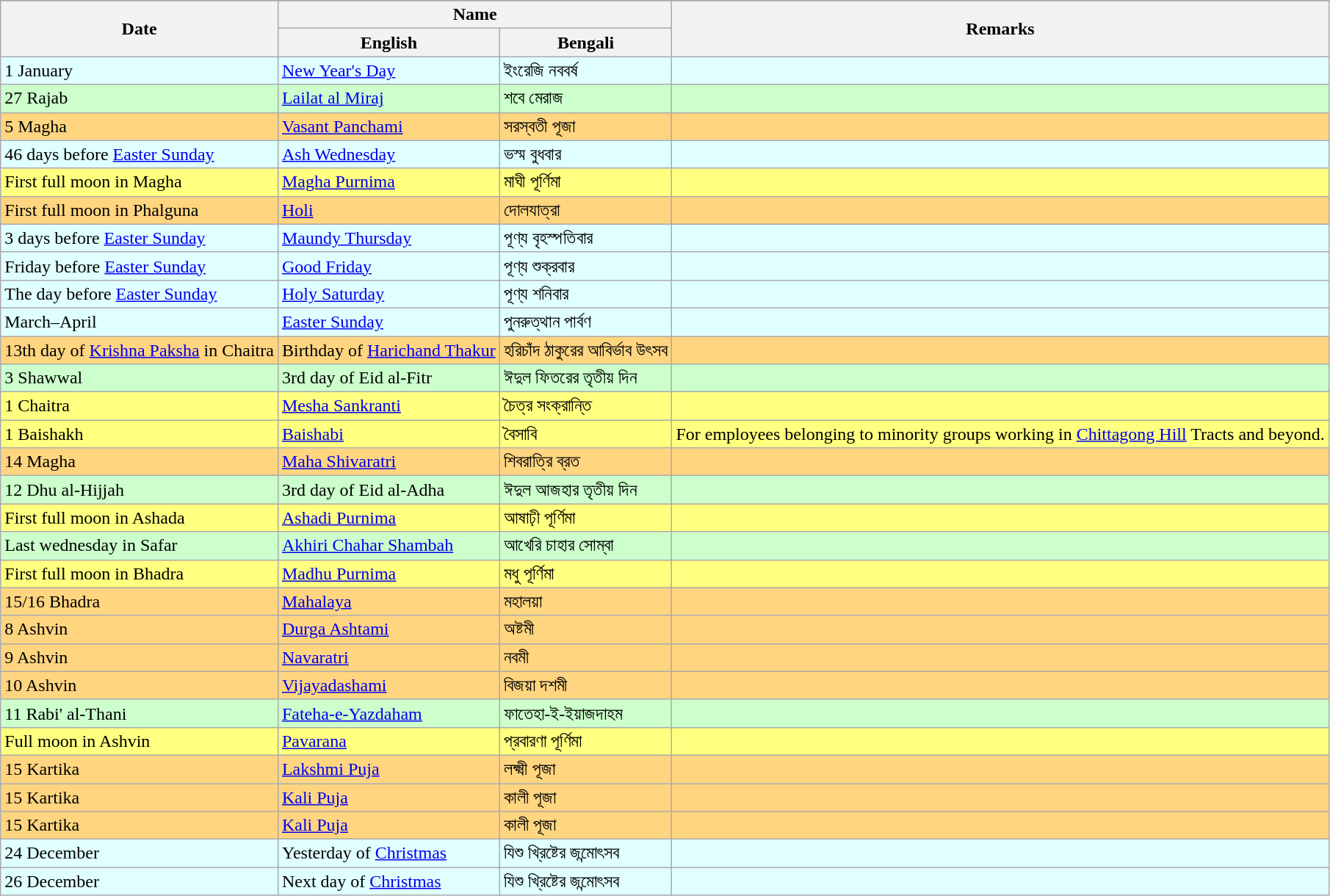<table class="wikitable">
<tr>
</tr>
<tr>
<th rowspan="2">Date</th>
<th colspan="2">Name</th>
<th rowspan="2">Remarks</th>
</tr>
<tr>
<th>English</th>
<th>Bengali</th>
</tr>
<tr BGCOLOR=#E0FFFF>
<td>1 January</td>
<td><a href='#'>New Year's Day</a></td>
<td>ইংরেজি নববর্ষ</td>
<td></td>
</tr>
<tr BGCOLOR=#CCFFCC>
<td>27 Rajab</td>
<td><a href='#'>Lailat al Miraj</a></td>
<td>শবে মেরাজ</td>
<td></td>
</tr>
<tr BGCOLOR=#FFD580>
<td>5 Magha</td>
<td><a href='#'>Vasant Panchami</a></td>
<td>সরস্বতী পূজা</td>
<td></td>
</tr>
<tr BGCOLOR=#E0FFFF>
<td>46 days before <a href='#'>Easter Sunday</a></td>
<td><a href='#'>Ash Wednesday</a></td>
<td>ভস্ম বুধবার</td>
<td></td>
</tr>
<tr BGCOLOR=#FFFF80>
<td>First full moon in Magha</td>
<td><a href='#'>Magha Purnima</a></td>
<td>মাঘী পূর্ণিমা</td>
<td></td>
</tr>
<tr BGCOLOR=#FFD580>
<td>First full moon in Phalguna</td>
<td><a href='#'>Holi</a></td>
<td>দোলযাত্রা</td>
<td></td>
</tr>
<tr BGCOLOR=#E0FFFF>
<td>3 days before <a href='#'>Easter Sunday</a></td>
<td><a href='#'>Maundy Thursday</a></td>
<td>পূণ্য বৃহস্পতিবার</td>
<td></td>
</tr>
<tr BGCOLOR=#E0FFFF>
<td>Friday before <a href='#'>Easter Sunday</a></td>
<td><a href='#'>Good Friday</a></td>
<td>পূণ্য শুক্রবার</td>
<td></td>
</tr>
<tr BGCOLOR=#E0FFFF>
<td>The day before <a href='#'>Easter Sunday</a></td>
<td><a href='#'>Holy Saturday</a></td>
<td>পূণ্য শনিবার</td>
<td></td>
</tr>
<tr BGCOLOR=#E0FFFF>
<td>March–April</td>
<td><a href='#'>Easter Sunday</a></td>
<td>পুনরুত্থান পার্বণ</td>
<td></td>
</tr>
<tr BGCOLOR=#FFD580>
<td>13th day of <a href='#'>Krishna Paksha</a> in Chaitra</td>
<td>Birthday of <a href='#'>Harichand Thakur</a></td>
<td>হরিচাঁদ ঠাকুরের আবির্ভাব উৎসব</td>
<td></td>
</tr>
<tr BGCOLOR=#CCFFCC>
<td>3 Shawwal</td>
<td>3rd day of Eid al-Fitr</td>
<td>ঈদুল ফিতরের তৃতীয় দিন</td>
<td></td>
</tr>
<tr BGCOLOR=#FFFF80>
<td>1 Chaitra</td>
<td><a href='#'>Mesha Sankranti</a></td>
<td>চৈত্র সংক্রান্তি</td>
<td></td>
</tr>
<tr BGCOLOR=#FFFF80>
<td>1 Baishakh</td>
<td><a href='#'>Baishabi</a></td>
<td>বৈসাবি</td>
<td>For employees belonging to minority groups working in <a href='#'>Chittagong Hill</a> Tracts and beyond.</td>
</tr>
<tr BGCOLOR=#FFD580>
<td>14 Magha</td>
<td><a href='#'>Maha Shivaratri</a></td>
<td>শিবরাত্রি ব্রত</td>
<td></td>
</tr>
<tr BGCOLOR=#CCFFCC>
<td>12 Dhu al-Hijjah</td>
<td>3rd day of Eid al-Adha</td>
<td>ঈদুল আজহার তৃতীয় দিন</td>
<td></td>
</tr>
<tr BGCOLOR=#FFFF80>
<td>First full moon in Ashada</td>
<td><a href='#'>Ashadi Purnima</a></td>
<td>আষাঢ়ী পূর্ণিমা</td>
<td></td>
</tr>
<tr BGCOLOR=#CCFFCC>
<td>Last wednesday in Safar</td>
<td><a href='#'>Akhiri Chahar Shambah</a></td>
<td>আখেরি চাহার সোম্বা</td>
<td></td>
</tr>
<tr BGCOLOR=#FFFF80>
<td>First full moon in Bhadra</td>
<td><a href='#'>Madhu Purnima</a></td>
<td>মধু পূর্ণিমা</td>
<td></td>
</tr>
<tr BGCOLOR=#FFD580>
<td>15/16 Bhadra</td>
<td><a href='#'>Mahalaya</a></td>
<td>মহালয়া</td>
<td></td>
</tr>
<tr BGCOLOR=#FFD580>
<td>8 Ashvin</td>
<td><a href='#'>Durga Ashtami</a></td>
<td>অষ্টমী</td>
<td></td>
</tr>
<tr BGCOLOR=#FFD580>
<td>9 Ashvin</td>
<td><a href='#'>Navaratri</a></td>
<td>নবমী</td>
<td></td>
</tr>
<tr BGCOLOR=#FFD580>
<td>10 Ashvin</td>
<td><a href='#'>Vijayadashami</a></td>
<td>বিজয়া দশমী</td>
<td></td>
</tr>
<tr BGCOLOR=#CCFFCC>
<td>11 Rabi' al-Thani</td>
<td><a href='#'>Fateha-e-Yazdaham</a></td>
<td>ফাতেহা-ই-ইয়াজদাহম</td>
<td></td>
</tr>
<tr BGCOLOR=#FFFF80>
<td>Full moon in Ashvin</td>
<td><a href='#'>Pavarana</a></td>
<td>প্রবারণা পূর্ণিমা</td>
<td></td>
</tr>
<tr BGCOLOR=#FFD580>
<td>15 Kartika</td>
<td><a href='#'>Lakshmi Puja</a></td>
<td>লক্ষ্মী পূজা</td>
<td></td>
</tr>
<tr BGCOLOR=#FFD580>
<td>15 Kartika</td>
<td><a href='#'>Kali Puja</a></td>
<td>কালী পূজা</td>
<td></td>
</tr>
<tr BGCOLOR=#FFD580>
<td>15 Kartika</td>
<td><a href='#'>Kali Puja</a></td>
<td>কালী পূজা</td>
<td></td>
</tr>
<tr BGCOLOR=#E0FFFF>
<td>24 December</td>
<td>Yesterday of <a href='#'>Christmas</a></td>
<td>যিশু খ্রিষ্টের জন্মোৎসব</td>
<td></td>
</tr>
<tr BGCOLOR=#E0FFFF>
<td>26 December</td>
<td>Next day of <a href='#'>Christmas</a></td>
<td>যিশু খ্রিষ্টের জন্মোৎসব</td>
<td></td>
</tr>
</table>
